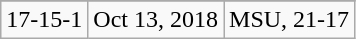<table class="wikitable">
<tr align="center">
</tr>
<tr align="center">
<td>17-15-1</td>
<td>Oct 13, 2018</td>
<td>MSU, 21-17</td>
</tr>
</table>
